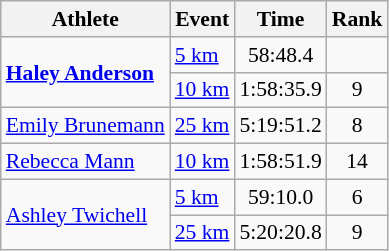<table class="wikitable" style="font-size:90%;">
<tr>
<th>Athlete</th>
<th>Event</th>
<th>Time</th>
<th>Rank</th>
</tr>
<tr align=center>
<td align=left rowspan=2><strong><a href='#'>Haley Anderson</a></strong></td>
<td align=left><a href='#'>5 km</a></td>
<td>58:48.4</td>
<td></td>
</tr>
<tr align=center>
<td align=left><a href='#'>10 km</a></td>
<td>1:58:35.9</td>
<td>9</td>
</tr>
<tr align=center>
<td align=left><a href='#'>Emily Brunemann</a></td>
<td align=left><a href='#'>25 km</a></td>
<td>5:19:51.2</td>
<td>8</td>
</tr>
<tr align=center>
<td align=left><a href='#'>Rebecca Mann</a></td>
<td align=left><a href='#'>10 km</a></td>
<td>1:58:51.9</td>
<td>14</td>
</tr>
<tr align=center>
<td align=left rowspan=2><a href='#'>Ashley Twichell</a></td>
<td align=left><a href='#'>5 km</a></td>
<td>59:10.0</td>
<td>6</td>
</tr>
<tr align=center>
<td align=left><a href='#'>25 km</a></td>
<td>5:20:20.8</td>
<td>9</td>
</tr>
</table>
